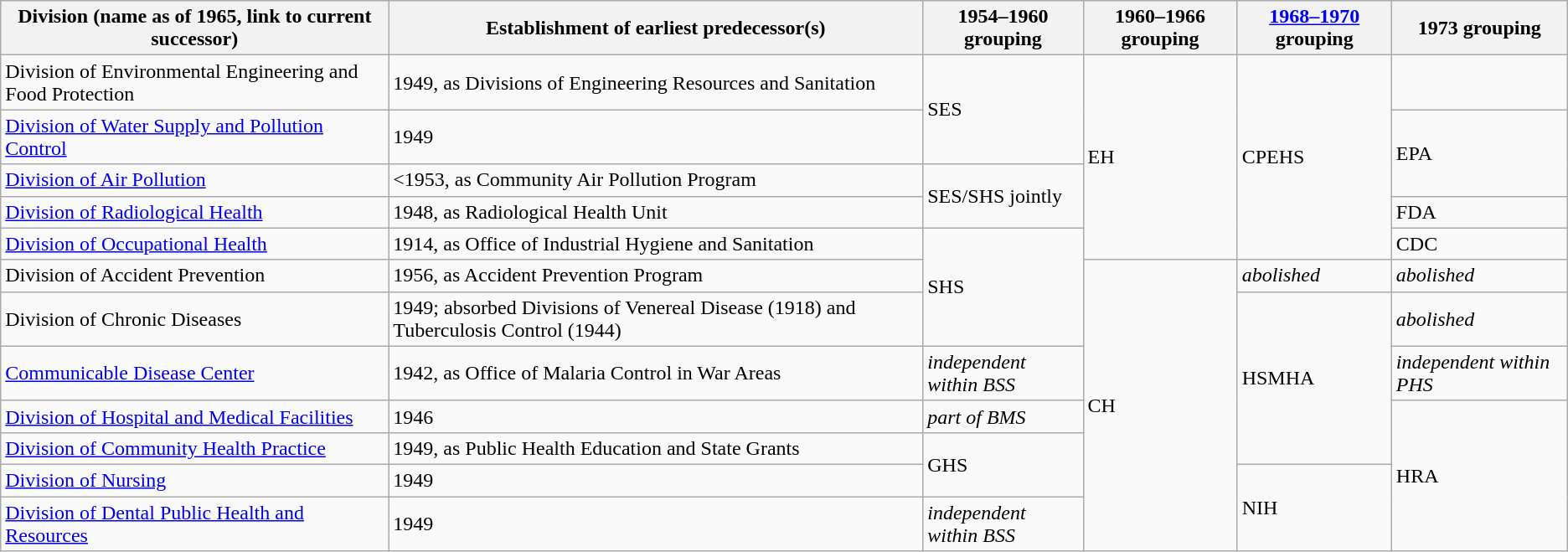<table class="wikitable sortable">
<tr>
<th>Division (name as of 1965, link to current successor)</th>
<th>Establishment of earliest predecessor(s)</th>
<th>1954–1960 grouping</th>
<th>1960–1966 grouping</th>
<th><a href='#'>1968–1970</a> grouping</th>
<th>1973 grouping<br></th>
</tr>
<tr>
<td>Division of Environmental Engineering and Food Protection</td>
<td>1949, as Divisions of Engineering Resources and Sanitation</td>
<td rowspan="2">SES</td>
<td rowspan="5">EH</td>
<td rowspan="5">CPEHS</td>
<td></td>
</tr>
<tr>
<td><a href='#'>Division of Water Supply and Pollution Control</a></td>
<td>1949</td>
<td rowspan="2">EPA</td>
</tr>
<tr>
<td><a href='#'>Division of Air Pollution</a></td>
<td><1953, as Community Air Pollution Program</td>
<td rowspan="2">SES/SHS jointly</td>
</tr>
<tr>
<td><a href='#'>Division of Radiological Health</a></td>
<td>1948, as Radiological Health Unit</td>
<td>FDA</td>
</tr>
<tr>
<td><a href='#'>Division of Occupational Health</a></td>
<td>1914, as Office of Industrial Hygiene and Sanitation</td>
<td rowspan="3">SHS</td>
<td>CDC</td>
</tr>
<tr>
<td>Division of Accident Prevention</td>
<td>1956, as Accident Prevention Program</td>
<td rowspan="7">CH</td>
<td><em>abolished</em></td>
<td><em>abolished</em></td>
</tr>
<tr>
<td>Division of Chronic Diseases</td>
<td>1949; absorbed Divisions of Venereal Disease (1918) and Tuberculosis Control (1944)</td>
<td rowspan="4">HSMHA</td>
<td><em>abolished</em></td>
</tr>
<tr>
<td><a href='#'>Communicable Disease Center</a></td>
<td>1942, as Office of Malaria Control in War Areas</td>
<td><em>independent<br>within BSS</em></td>
<td><em>independent within PHS</em></td>
</tr>
<tr>
<td><a href='#'>Division of Hospital and Medical Facilities</a></td>
<td>1946</td>
<td><em>part of BMS</em></td>
<td rowspan="4">HRA</td>
</tr>
<tr>
<td><a href='#'>Division of Community Health Practice</a></td>
<td>1949, as Public Health Education and State Grants</td>
<td rowspan="2">GHS</td>
</tr>
<tr>
<td><a href='#'>Division of Nursing</a></td>
<td>1949</td>
<td rowspan="2">NIH</td>
</tr>
<tr>
<td><a href='#'>Division of Dental Public Health and Resources</a></td>
<td>1949</td>
<td><em>independent<br>within BSS</em></td>
</tr>
</table>
